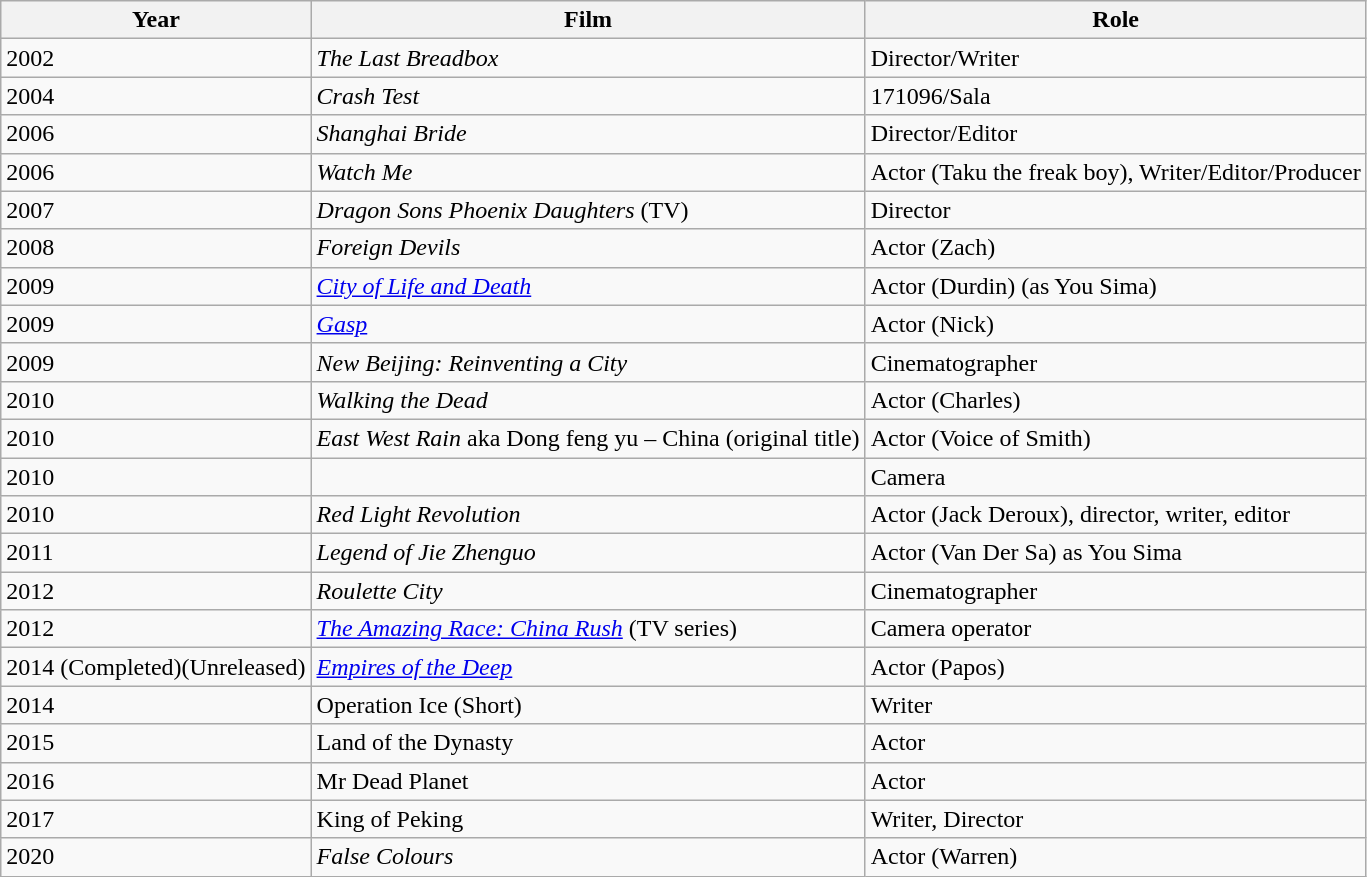<table class="wikitable sortable">
<tr>
<th>Year</th>
<th>Film</th>
<th>Role</th>
</tr>
<tr>
<td>2002</td>
<td><em>The Last Breadbox</em></td>
<td>Director/Writer</td>
</tr>
<tr>
<td>2004</td>
<td><em>Crash Test</em></td>
<td>171096/Sala</td>
</tr>
<tr>
<td>2006</td>
<td><em>Shanghai Bride</em></td>
<td>Director/Editor</td>
</tr>
<tr>
<td>2006</td>
<td><em>Watch Me</em></td>
<td>Actor (Taku the freak boy), Writer/Editor/Producer</td>
</tr>
<tr>
<td>2007</td>
<td><em>Dragon Sons Phoenix Daughters</em> (TV)</td>
<td>Director</td>
</tr>
<tr>
<td>2008</td>
<td><em>Foreign Devils</em></td>
<td>Actor (Zach)</td>
</tr>
<tr>
<td>2009</td>
<td><em><a href='#'>City of Life and Death</a></em></td>
<td>Actor (Durdin) (as You Sima)</td>
</tr>
<tr>
<td>2009</td>
<td><em><a href='#'>Gasp</a></em></td>
<td>Actor (Nick)</td>
</tr>
<tr>
<td>2009</td>
<td><em>New Beijing: Reinventing a City</em></td>
<td>Cinematographer</td>
</tr>
<tr>
<td>2010</td>
<td><em>Walking the Dead</em></td>
<td>Actor (Charles)</td>
</tr>
<tr>
<td>2010</td>
<td><em>East West Rain</em> aka Dong feng yu – China (original title)</td>
<td>Actor (Voice of Smith)</td>
</tr>
<tr>
<td>2010</td>
<td><em></em></td>
<td>Camera</td>
</tr>
<tr>
<td>2010</td>
<td><em>Red Light Revolution</em></td>
<td>Actor (Jack Deroux), director, writer, editor</td>
</tr>
<tr>
<td>2011</td>
<td><em>Legend of Jie Zhenguo</em></td>
<td>Actor (Van Der Sa) as You Sima</td>
</tr>
<tr>
<td>2012</td>
<td><em>Roulette City</em></td>
<td>Cinematographer</td>
</tr>
<tr>
<td>2012</td>
<td><em><a href='#'>The Amazing Race: China Rush</a></em> (TV series)</td>
<td>Camera operator</td>
</tr>
<tr>
<td>2014 (Completed)(Unreleased)</td>
<td><em><a href='#'>Empires of the Deep</a></em></td>
<td>Actor (Papos)</td>
</tr>
<tr>
<td>2014</td>
<td>Operation Ice (Short)</td>
<td>Writer</td>
</tr>
<tr>
<td>2015</td>
<td>Land of the Dynasty</td>
<td>Actor</td>
</tr>
<tr>
<td>2016</td>
<td>Mr Dead Planet</td>
<td>Actor</td>
</tr>
<tr>
<td>2017</td>
<td>King of Peking</td>
<td>Writer, Director</td>
</tr>
<tr>
<td>2020</td>
<td><em>False Colours</em></td>
<td>Actor (Warren)</td>
</tr>
</table>
